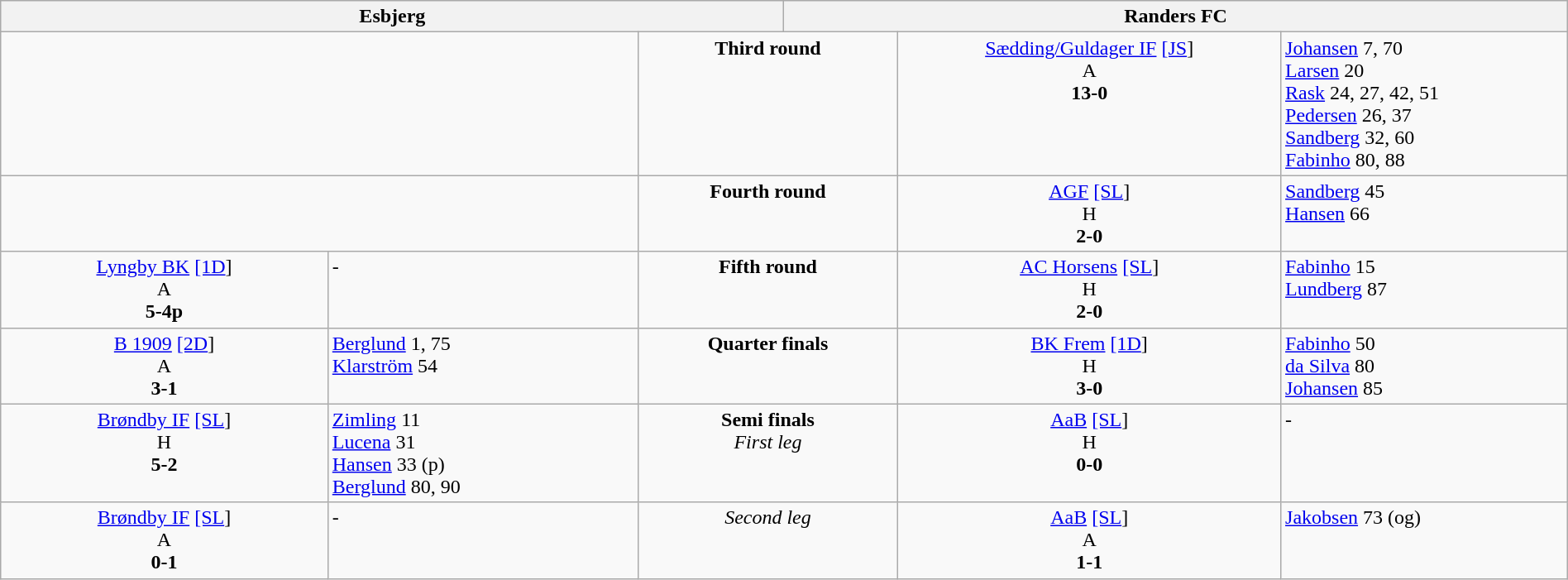<table width=100% border=0 class=wikitable>
<tr valign=top>
<th colspan=3 width=45%>Esbjerg</th>
<th colspan=3 width=45%>Randers FC</th>
</tr>
<tr valign=top align=center>
<td colspan=2> </td>
<td colspan=2><strong>Third round</strong></td>
<td><a href='#'>Sædding/Guldager IF</a> <a href='#'>[JS</a>]<br>A<br><strong>13-0</strong></td>
<td align=left><a href='#'>Johansen</a> 7, 70<br><a href='#'>Larsen</a> 20<br><a href='#'>Rask</a> 24, 27, 42, 51<br><a href='#'>Pedersen</a> 26, 37<br><a href='#'>Sandberg</a> 32, 60<br><a href='#'>Fabinho</a> 80, 88</td>
</tr>
<tr valign=top align=center>
<td colspan=2> </td>
<td colspan=2><strong>Fourth round</strong></td>
<td><a href='#'>AGF</a> <a href='#'>[SL</a>]<br>H<br><strong>2-0</strong></td>
<td align=left><a href='#'>Sandberg</a> 45<br><a href='#'>Hansen</a> 66</td>
</tr>
<tr valign=top align=center>
<td><a href='#'>Lyngby BK</a> <a href='#'>[1D</a>]<br>A<br><strong>5-4p</strong></td>
<td align=left>-</td>
<td colspan=2><strong>Fifth round</strong></td>
<td><a href='#'>AC Horsens</a> <a href='#'>[SL</a>]<br>H<br><strong>2-0</strong></td>
<td align=left><a href='#'>Fabinho</a> 15<br><a href='#'>Lundberg</a> 87</td>
</tr>
<tr valign=top align=center>
<td><a href='#'>B 1909</a> <a href='#'>[2D</a>]<br>A<br><strong>3-1</strong></td>
<td align=left><a href='#'>Berglund</a> 1, 75<br><a href='#'>Klarström</a> 54</td>
<td colspan=2><strong>Quarter finals</strong></td>
<td><a href='#'>BK Frem</a> <a href='#'>[1D</a>]<br>H<br><strong>3-0</strong></td>
<td align=left><a href='#'>Fabinho</a> 50<br><a href='#'>da Silva</a> 80<br><a href='#'>Johansen</a> 85</td>
</tr>
<tr valign=top align=center>
<td><a href='#'>Brøndby IF</a> <a href='#'>[SL</a>]<br>H<br><strong>5-2</strong></td>
<td align=left><a href='#'>Zimling</a> 11<br><a href='#'>Lucena</a> 31<br><a href='#'>Hansen</a> 33 (p)<br><a href='#'>Berglund</a> 80, 90</td>
<td colspan=2><strong>Semi finals</strong><br><em>First leg</em></td>
<td><a href='#'>AaB</a> <a href='#'>[SL</a>]<br>H<br><strong>0-0</strong></td>
<td align=left>-</td>
</tr>
<tr valign=top align=center>
<td><a href='#'>Brøndby IF</a> <a href='#'>[SL</a>]<br>A<br><strong>0-1</strong></td>
<td align=left>-</td>
<td colspan=2><em>Second leg</em></td>
<td><a href='#'>AaB</a> <a href='#'>[SL</a>]<br>A<br><strong>1-1</strong></td>
<td align=left><a href='#'>Jakobsen</a> 73 (og)</td>
</tr>
</table>
